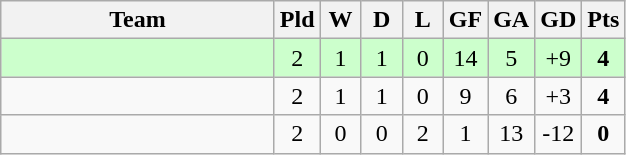<table class="wikitable" style="text-align: center;">
<tr>
<th style="width:175px;">Team</th>
<th width="20">Pld</th>
<th width="20">W</th>
<th width="20">D</th>
<th width="20">L</th>
<th width="20">GF</th>
<th width="20">GA</th>
<th width="20">GD</th>
<th width="20">Pts</th>
</tr>
<tr style="background:#cfc;">
<td style="text-align:left;"></td>
<td>2</td>
<td>1</td>
<td>1</td>
<td>0</td>
<td>14</td>
<td>5</td>
<td>+9</td>
<td><strong>4</strong></td>
</tr>
<tr align=center>
<td style="text-align:left;"></td>
<td>2</td>
<td>1</td>
<td>1</td>
<td>0</td>
<td>9</td>
<td>6</td>
<td>+3</td>
<td><strong>4</strong></td>
</tr>
<tr align=center>
<td style="text-align:left;"></td>
<td>2</td>
<td>0</td>
<td>0</td>
<td>2</td>
<td>1</td>
<td>13</td>
<td>-12</td>
<td><strong>0</strong></td>
</tr>
</table>
